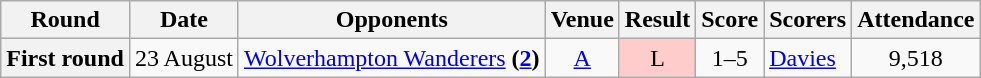<table class="wikitable" style="text-align:center">
<tr>
<th>Round</th>
<th>Date</th>
<th>Opponents</th>
<th>Venue</th>
<th>Result</th>
<th>Score</th>
<th>Scorers</th>
<th>Attendance</th>
</tr>
<tr>
<th>First round</th>
<td>23 August</td>
<td><a href='#'>Wolverhampton Wanderers</a> <strong>(<a href='#'>2</a>)</strong></td>
<td><a href='#'>A</a></td>
<td style="background-color:#FFCCCC">L</td>
<td>1–5</td>
<td align="left"><a href='#'>Davies</a></td>
<td>9,518</td>
</tr>
</table>
